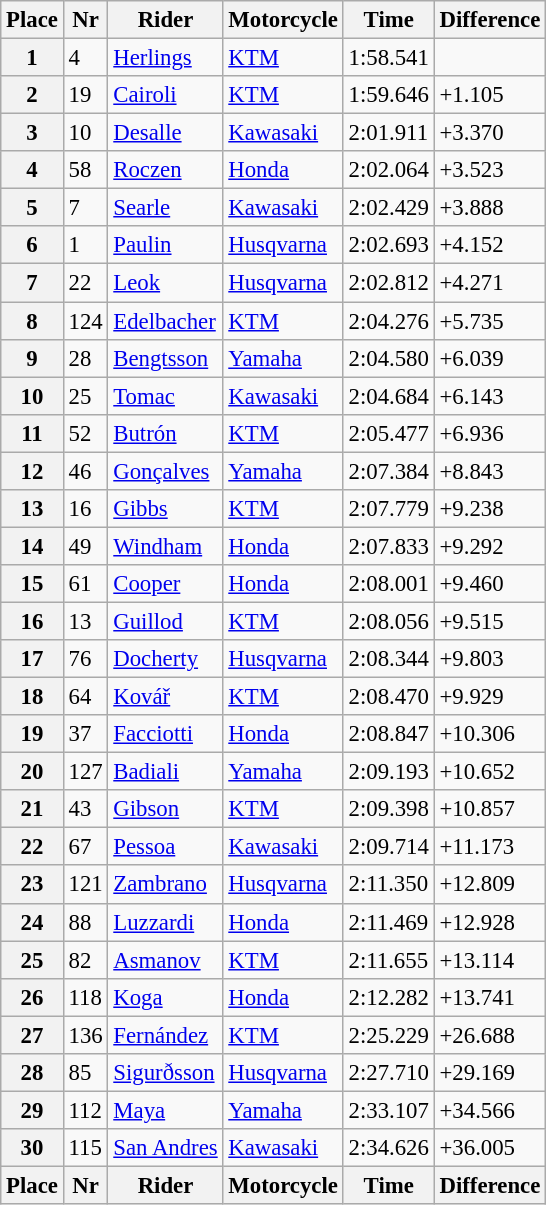<table class="wikitable" style="font-size: 95%">
<tr>
<th>Place</th>
<th>Nr</th>
<th>Rider</th>
<th>Motorcycle</th>
<th>Time</th>
<th>Difference</th>
</tr>
<tr>
<th>1</th>
<td>4</td>
<td> <a href='#'>Herlings</a></td>
<td><a href='#'>KTM</a></td>
<td>1:58.541</td>
<td></td>
</tr>
<tr>
<th>2</th>
<td>19</td>
<td> <a href='#'>Cairoli</a></td>
<td><a href='#'>KTM</a></td>
<td>1:59.646</td>
<td>+1.105</td>
</tr>
<tr>
<th>3</th>
<td>10</td>
<td> <a href='#'>Desalle</a></td>
<td><a href='#'>Kawasaki</a></td>
<td>2:01.911</td>
<td>+3.370</td>
</tr>
<tr>
<th>4</th>
<td>58</td>
<td> <a href='#'>Roczen</a></td>
<td><a href='#'>Honda</a></td>
<td>2:02.064</td>
<td>+3.523</td>
</tr>
<tr>
<th>5</th>
<td>7</td>
<td> <a href='#'>Searle</a></td>
<td><a href='#'>Kawasaki</a></td>
<td>2:02.429</td>
<td>+3.888</td>
</tr>
<tr>
<th>6</th>
<td>1</td>
<td> <a href='#'>Paulin</a></td>
<td><a href='#'>Husqvarna</a></td>
<td>2:02.693</td>
<td>+4.152</td>
</tr>
<tr>
<th>7</th>
<td>22</td>
<td> <a href='#'>Leok</a></td>
<td><a href='#'>Husqvarna</a></td>
<td>2:02.812</td>
<td>+4.271</td>
</tr>
<tr>
<th>8</th>
<td>124</td>
<td> <a href='#'>Edelbacher</a></td>
<td><a href='#'>KTM</a></td>
<td>2:04.276</td>
<td>+5.735</td>
</tr>
<tr>
<th>9</th>
<td>28</td>
<td> <a href='#'>Bengtsson</a></td>
<td><a href='#'>Yamaha</a></td>
<td>2:04.580</td>
<td>+6.039</td>
</tr>
<tr>
<th>10</th>
<td>25</td>
<td> <a href='#'>Tomac</a></td>
<td><a href='#'>Kawasaki</a></td>
<td>2:04.684</td>
<td>+6.143</td>
</tr>
<tr>
<th>11</th>
<td>52</td>
<td> <a href='#'>Butrón</a></td>
<td><a href='#'>KTM</a></td>
<td>2:05.477</td>
<td>+6.936</td>
</tr>
<tr>
<th>12</th>
<td>46</td>
<td> <a href='#'>Gonçalves</a></td>
<td><a href='#'>Yamaha</a></td>
<td>2:07.384</td>
<td>+8.843</td>
</tr>
<tr>
<th>13</th>
<td>16</td>
<td> <a href='#'>Gibbs</a></td>
<td><a href='#'>KTM</a></td>
<td>2:07.779</td>
<td>+9.238</td>
</tr>
<tr>
<th>14</th>
<td>49</td>
<td> <a href='#'>Windham</a></td>
<td><a href='#'>Honda</a></td>
<td>2:07.833</td>
<td>+9.292</td>
</tr>
<tr>
<th>15</th>
<td>61</td>
<td> <a href='#'>Cooper</a></td>
<td><a href='#'>Honda</a></td>
<td>2:08.001</td>
<td>+9.460</td>
</tr>
<tr>
<th>16</th>
<td>13</td>
<td> <a href='#'>Guillod</a></td>
<td><a href='#'>KTM</a></td>
<td>2:08.056</td>
<td>+9.515</td>
</tr>
<tr>
<th>17</th>
<td>76</td>
<td> <a href='#'>Docherty</a></td>
<td><a href='#'>Husqvarna</a></td>
<td>2:08.344</td>
<td>+9.803</td>
</tr>
<tr>
<th>18</th>
<td>64</td>
<td> <a href='#'>Kovář</a></td>
<td><a href='#'>KTM</a></td>
<td>2:08.470</td>
<td>+9.929</td>
</tr>
<tr>
<th>19</th>
<td>37</td>
<td> <a href='#'>Facciotti</a></td>
<td><a href='#'>Honda</a></td>
<td>2:08.847</td>
<td>+10.306</td>
</tr>
<tr>
<th>20</th>
<td>127</td>
<td> <a href='#'>Badiali</a></td>
<td><a href='#'>Yamaha</a></td>
<td>2:09.193</td>
<td>+10.652</td>
</tr>
<tr>
<th>21</th>
<td>43</td>
<td> <a href='#'>Gibson</a></td>
<td><a href='#'>KTM</a></td>
<td>2:09.398</td>
<td>+10.857</td>
</tr>
<tr>
<th>22</th>
<td>67</td>
<td> <a href='#'>Pessoa</a></td>
<td><a href='#'>Kawasaki</a></td>
<td>2:09.714</td>
<td>+11.173</td>
</tr>
<tr>
<th>23</th>
<td>121</td>
<td> <a href='#'>Zambrano</a></td>
<td><a href='#'>Husqvarna</a></td>
<td>2:11.350</td>
<td>+12.809</td>
</tr>
<tr>
<th>24</th>
<td>88</td>
<td> <a href='#'>Luzzardi</a></td>
<td><a href='#'>Honda</a></td>
<td>2:11.469</td>
<td>+12.928</td>
</tr>
<tr>
<th>25</th>
<td>82</td>
<td> <a href='#'>Asmanov</a></td>
<td><a href='#'>KTM</a></td>
<td>2:11.655</td>
<td>+13.114</td>
</tr>
<tr>
<th>26</th>
<td>118</td>
<td> <a href='#'>Koga</a></td>
<td><a href='#'>Honda</a></td>
<td>2:12.282</td>
<td>+13.741</td>
</tr>
<tr>
<th>27</th>
<td>136</td>
<td> <a href='#'>Fernández</a></td>
<td><a href='#'>KTM</a></td>
<td>2:25.229</td>
<td>+26.688</td>
</tr>
<tr>
<th>28</th>
<td>85</td>
<td> <a href='#'>Sigurðsson</a></td>
<td><a href='#'>Husqvarna</a></td>
<td>2:27.710</td>
<td>+29.169</td>
</tr>
<tr>
<th>29</th>
<td>112</td>
<td> <a href='#'>Maya</a></td>
<td><a href='#'>Yamaha</a></td>
<td>2:33.107</td>
<td>+34.566</td>
</tr>
<tr>
<th>30</th>
<td>115</td>
<td> <a href='#'>San Andres</a></td>
<td><a href='#'>Kawasaki</a></td>
<td>2:34.626</td>
<td>+36.005</td>
</tr>
<tr>
<th>Place</th>
<th>Nr</th>
<th>Rider</th>
<th>Motorcycle</th>
<th>Time</th>
<th>Difference</th>
</tr>
</table>
